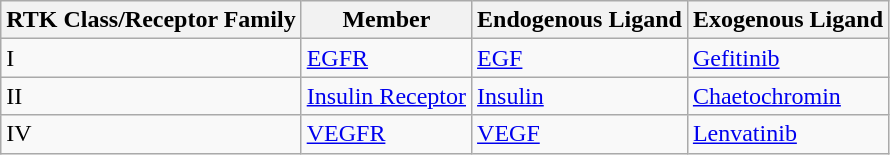<table class="wikitable">
<tr>
<th><strong>RTK Class/Receptor Family</strong></th>
<th><strong>Member</strong></th>
<th><strong>Endogenous Ligand</strong></th>
<th><strong>Exogenous Ligand</strong></th>
</tr>
<tr>
<td>I</td>
<td><a href='#'>EGFR</a></td>
<td><a href='#'>EGF</a></td>
<td><a href='#'>Gefitinib</a></td>
</tr>
<tr>
<td>II</td>
<td><a href='#'>Insulin Receptor</a></td>
<td><a href='#'>Insulin</a></td>
<td><a href='#'>Chaetochromin</a></td>
</tr>
<tr>
<td>IV</td>
<td><a href='#'>VEGFR</a></td>
<td><a href='#'>VEGF</a></td>
<td><a href='#'>Lenvatinib</a></td>
</tr>
</table>
